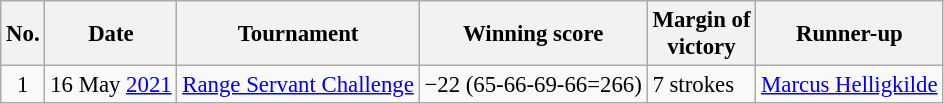<table class="wikitable" style="font-size:95%;">
<tr>
<th>No.</th>
<th>Date</th>
<th>Tournament</th>
<th>Winning score</th>
<th>Margin of<br>victory</th>
<th>Runner-up</th>
</tr>
<tr>
<td align=center>1</td>
<td align=right>16 May <a href='#'>2021</a></td>
<td><a href='#'>Range Servant Challenge</a></td>
<td>−22 (65-66-69-66=266)</td>
<td>7 strokes</td>
<td> <a href='#'>Marcus Helligkilde</a></td>
</tr>
</table>
